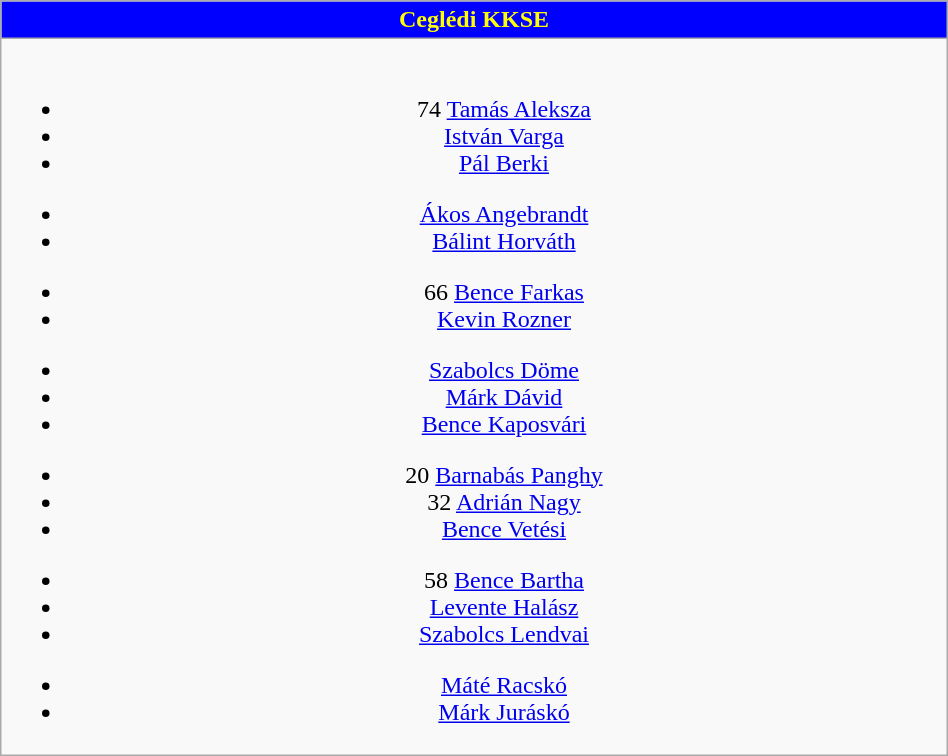<table class="wikitable" style="font-size:100%; text-align:center; width:50%">
<tr>
<th colspan=5 style="background-color:blue;color:yellow;text-align:center;"> Ceglédi KKSE</th>
</tr>
<tr>
<td><br>
<ul><li>74  <a href='#'>Tamás Aleksza</a></li><li>  <a href='#'>István Varga</a></li><li>  <a href='#'>Pál Berki</a></li></ul><ul><li>  <a href='#'>Ákos Angebrandt</a></li><li>  <a href='#'>Bálint Horváth</a></li></ul><ul><li>66  <a href='#'>Bence Farkas</a></li><li>  <a href='#'>Kevin Rozner</a></li></ul><ul><li>  <a href='#'>Szabolcs Döme</a></li><li>  <a href='#'>Márk Dávid</a></li><li>  <a href='#'>Bence Kaposvári</a></li></ul><ul><li>20  <a href='#'>Barnabás Panghy</a></li><li>32  <a href='#'>Adrián Nagy</a></li><li>  <a href='#'>Bence Vetési</a></li></ul><ul><li>58  <a href='#'>Bence Bartha</a></li><li>  <a href='#'>Levente Halász</a></li><li>  <a href='#'>Szabolcs Lendvai</a></li></ul><ul><li>  <a href='#'>Máté Racskó</a></li><li>  <a href='#'>Márk Juráskó</a></li></ul></td>
</tr>
</table>
